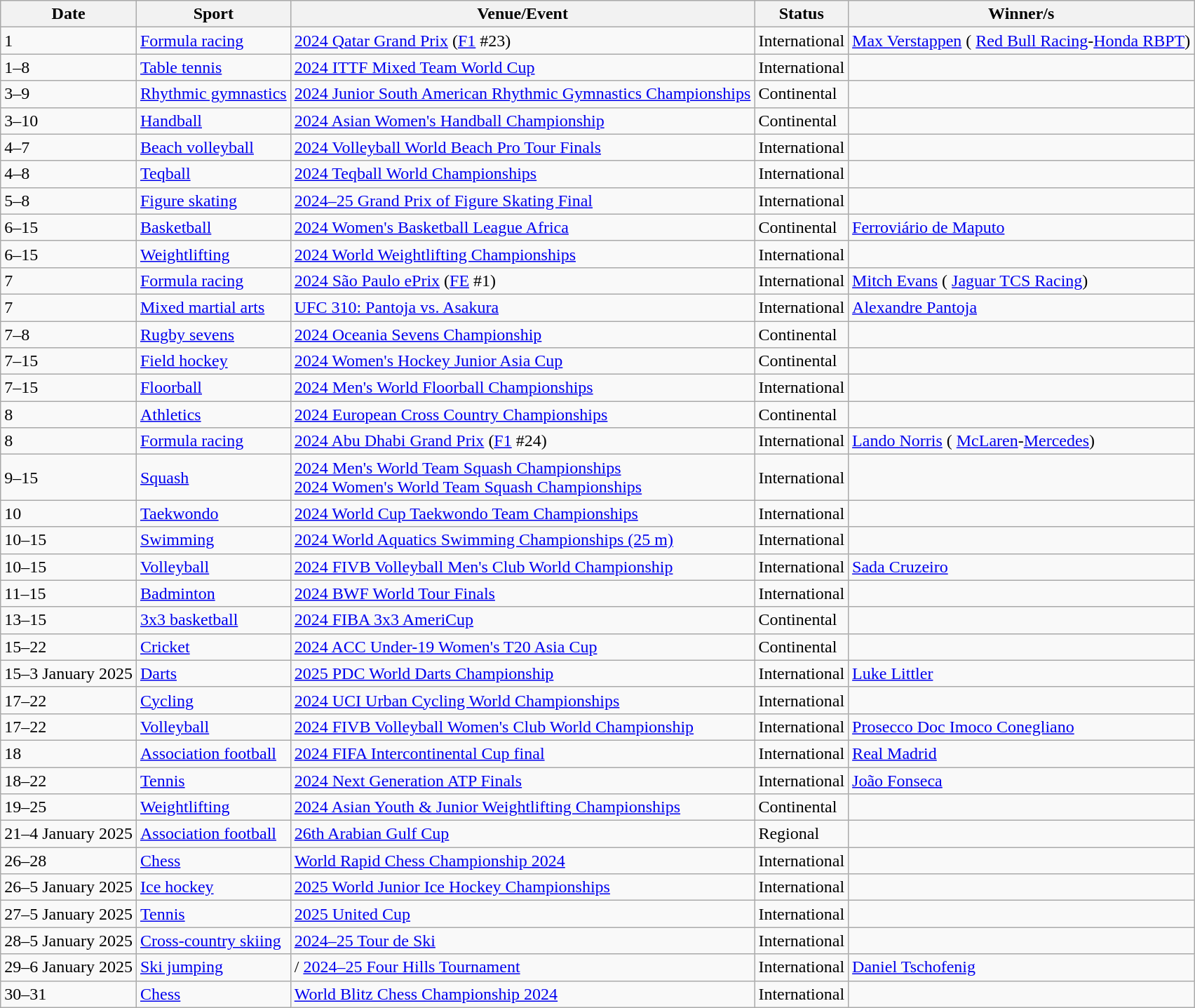<table class="wikitable source">
<tr>
<th>Date</th>
<th>Sport</th>
<th>Venue/Event</th>
<th>Status</th>
<th>Winner/s</th>
</tr>
<tr>
<td>1</td>
<td><a href='#'>Formula racing</a></td>
<td> <a href='#'>2024 Qatar Grand Prix</a> (<a href='#'>F1</a> #23)</td>
<td>International</td>
<td> <a href='#'>Max Verstappen</a> ( <a href='#'>Red Bull Racing</a>-<a href='#'>Honda RBPT</a>)</td>
</tr>
<tr>
<td>1–8</td>
<td><a href='#'>Table tennis</a></td>
<td> <a href='#'>2024 ITTF Mixed Team World Cup</a></td>
<td>International</td>
<td></td>
</tr>
<tr>
<td>3–9</td>
<td><a href='#'>Rhythmic gymnastics</a></td>
<td> <a href='#'>2024 Junior South American Rhythmic Gymnastics Championships</a></td>
<td>Continental</td>
<td></td>
</tr>
<tr>
<td>3–10</td>
<td><a href='#'>Handball</a></td>
<td> <a href='#'>2024 Asian Women's Handball Championship</a></td>
<td>Continental</td>
<td></td>
</tr>
<tr>
<td>4–7</td>
<td><a href='#'>Beach volleyball</a></td>
<td> <a href='#'>2024 Volleyball World Beach Pro Tour Finals</a></td>
<td>International</td>
<td></td>
</tr>
<tr>
<td>4–8</td>
<td><a href='#'>Teqball</a></td>
<td> <a href='#'>2024 Teqball World Championships</a></td>
<td>International</td>
<td></td>
</tr>
<tr>
<td>5–8</td>
<td><a href='#'>Figure skating</a></td>
<td> <a href='#'>2024–25 Grand Prix of Figure Skating Final</a></td>
<td>International</td>
<td></td>
</tr>
<tr>
<td>6–15</td>
<td><a href='#'>Basketball</a></td>
<td> <a href='#'>2024 Women's Basketball League Africa</a></td>
<td>Continental</td>
<td> <a href='#'>Ferroviário de Maputo</a></td>
</tr>
<tr>
<td>6–15</td>
<td><a href='#'>Weightlifting</a></td>
<td> <a href='#'>2024 World Weightlifting Championships</a></td>
<td>International</td>
<td></td>
</tr>
<tr>
<td>7</td>
<td><a href='#'>Formula racing</a></td>
<td> <a href='#'>2024 São Paulo ePrix</a> (<a href='#'>FE</a> #1)</td>
<td>International</td>
<td> <a href='#'>Mitch Evans</a> ( <a href='#'>Jaguar TCS Racing</a>)</td>
</tr>
<tr>
<td>7</td>
<td><a href='#'>Mixed martial arts</a></td>
<td> <a href='#'>UFC 310: Pantoja vs. Asakura</a></td>
<td>International</td>
<td> <a href='#'>Alexandre Pantoja</a></td>
</tr>
<tr>
<td>7–8</td>
<td><a href='#'>Rugby sevens</a></td>
<td> <a href='#'>2024 Oceania Sevens Championship</a></td>
<td>Continental</td>
<td></td>
</tr>
<tr>
<td>7–15</td>
<td><a href='#'>Field hockey</a></td>
<td> <a href='#'>2024 Women's Hockey Junior Asia Cup</a></td>
<td>Continental</td>
<td></td>
</tr>
<tr>
<td>7–15</td>
<td><a href='#'>Floorball</a></td>
<td> <a href='#'>2024 Men's World Floorball Championships</a></td>
<td>International</td>
<td></td>
</tr>
<tr>
<td>8</td>
<td><a href='#'>Athletics</a></td>
<td> <a href='#'>2024 European Cross Country Championships</a></td>
<td>Continental</td>
<td></td>
</tr>
<tr>
<td>8</td>
<td><a href='#'>Formula racing</a></td>
<td> <a href='#'>2024 Abu Dhabi Grand Prix</a> (<a href='#'>F1</a> #24)</td>
<td>International</td>
<td> <a href='#'>Lando Norris</a> ( <a href='#'>McLaren</a>-<a href='#'>Mercedes</a>)</td>
</tr>
<tr>
<td>9–15</td>
<td><a href='#'>Squash</a></td>
<td> <a href='#'>2024 Men's World Team Squash Championships</a><br> <a href='#'>2024 Women's World Team Squash Championships</a></td>
<td>International</td>
<td></td>
</tr>
<tr>
<td>10</td>
<td><a href='#'>Taekwondo</a></td>
<td> <a href='#'>2024 World Cup Taekwondo Team Championships</a></td>
<td>International</td>
<td></td>
</tr>
<tr>
<td>10–15</td>
<td><a href='#'>Swimming</a></td>
<td> <a href='#'>2024 World Aquatics Swimming Championships (25 m)</a></td>
<td>International</td>
<td></td>
</tr>
<tr>
<td>10–15</td>
<td><a href='#'>Volleyball</a></td>
<td> <a href='#'>2024 FIVB Volleyball Men's Club World Championship</a></td>
<td>International</td>
<td> <a href='#'>Sada Cruzeiro</a></td>
</tr>
<tr>
<td>11–15</td>
<td><a href='#'>Badminton</a></td>
<td> <a href='#'>2024 BWF World Tour Finals</a></td>
<td>International</td>
<td></td>
</tr>
<tr>
<td>13–15</td>
<td><a href='#'>3x3 basketball</a></td>
<td> <a href='#'>2024 FIBA 3x3 AmeriCup</a></td>
<td>Continental</td>
<td></td>
</tr>
<tr>
<td>15–22</td>
<td><a href='#'>Cricket</a></td>
<td> <a href='#'>2024 ACC Under-19 Women's T20 Asia Cup</a></td>
<td>Continental</td>
<td></td>
</tr>
<tr>
<td>15–3 January 2025</td>
<td><a href='#'>Darts</a></td>
<td> <a href='#'>2025 PDC World Darts Championship</a></td>
<td>International</td>
<td> <a href='#'>Luke Littler</a></td>
</tr>
<tr>
<td>17–22</td>
<td><a href='#'>Cycling</a></td>
<td> <a href='#'>2024 UCI Urban Cycling World Championships</a></td>
<td>International</td>
<td></td>
</tr>
<tr>
<td>17–22</td>
<td><a href='#'>Volleyball</a></td>
<td> <a href='#'>2024 FIVB Volleyball Women's Club World Championship</a></td>
<td>International</td>
<td> <a href='#'>Prosecco Doc Imoco Conegliano</a></td>
</tr>
<tr>
<td>18</td>
<td><a href='#'>Association football</a></td>
<td> <a href='#'>2024 FIFA Intercontinental Cup final</a></td>
<td>International</td>
<td> <a href='#'>Real Madrid</a></td>
</tr>
<tr>
<td>18–22</td>
<td><a href='#'>Tennis</a></td>
<td> <a href='#'>2024 Next Generation ATP Finals</a></td>
<td>International</td>
<td> <a href='#'>João Fonseca</a></td>
</tr>
<tr>
<td>19–25</td>
<td><a href='#'>Weightlifting</a></td>
<td> <a href='#'>2024 Asian Youth & Junior Weightlifting Championships</a></td>
<td>Continental</td>
<td></td>
</tr>
<tr>
<td>21–4 January 2025</td>
<td><a href='#'>Association football</a></td>
<td> <a href='#'>26th Arabian Gulf Cup</a></td>
<td>Regional</td>
<td></td>
</tr>
<tr>
<td>26–28</td>
<td><a href='#'>Chess</a></td>
<td> <a href='#'>World Rapid Chess Championship 2024</a></td>
<td>International</td>
<td></td>
</tr>
<tr>
<td>26–5 January 2025</td>
<td><a href='#'>Ice hockey</a></td>
<td> <a href='#'>2025 World Junior Ice Hockey Championships</a></td>
<td>International</td>
<td></td>
</tr>
<tr>
<td>27–5 January 2025</td>
<td><a href='#'>Tennis</a></td>
<td> <a href='#'>2025 United Cup</a></td>
<td>International</td>
<td></td>
</tr>
<tr>
<td>28–5 January 2025</td>
<td><a href='#'>Cross-country skiing</a></td>
<td> <a href='#'>2024–25 Tour de Ski</a></td>
<td>International</td>
<td></td>
</tr>
<tr>
<td>29–6 January 2025</td>
<td><a href='#'>Ski jumping</a></td>
<td>/ <a href='#'>2024–25 Four Hills Tournament</a></td>
<td>International</td>
<td> <a href='#'>Daniel Tschofenig</a></td>
</tr>
<tr>
<td>30–31</td>
<td><a href='#'>Chess</a></td>
<td> <a href='#'>World Blitz Chess Championship 2024</a></td>
<td>International</td>
<td></td>
</tr>
</table>
